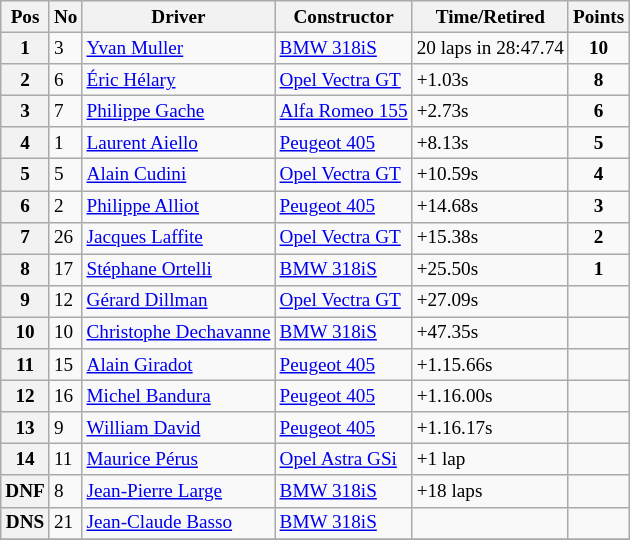<table class="wikitable" style="font-size: 80%;">
<tr>
<th>Pos</th>
<th>No</th>
<th>Driver</th>
<th>Constructor</th>
<th>Time/Retired</th>
<th>Points</th>
</tr>
<tr>
<th>1</th>
<td>3</td>
<td> <a href='#'>Yvan Muller</a></td>
<td><a href='#'>BMW 318iS</a></td>
<td>20 laps in 28:47.74</td>
<td align=center><strong>10</strong></td>
</tr>
<tr>
<th>2</th>
<td>6</td>
<td> <a href='#'>Éric Hélary</a></td>
<td><a href='#'> Opel Vectra GT</a></td>
<td>+1.03s</td>
<td align=center><strong>8</strong></td>
</tr>
<tr>
<th>3</th>
<td>7</td>
<td> <a href='#'>Philippe Gache</a></td>
<td><a href='#'>Alfa Romeo 155</a></td>
<td>+2.73s</td>
<td align=center><strong>6</strong></td>
</tr>
<tr>
<th>4</th>
<td>1</td>
<td> <a href='#'>Laurent Aiello</a></td>
<td><a href='#'>Peugeot 405</a></td>
<td>+8.13s</td>
<td align=center><strong>5</strong></td>
</tr>
<tr>
<th>5</th>
<td>5</td>
<td> <a href='#'>Alain Cudini</a></td>
<td><a href='#'> Opel Vectra GT</a></td>
<td>+10.59s</td>
<td align=center><strong>4</strong></td>
</tr>
<tr>
<th>6</th>
<td>2</td>
<td> <a href='#'>Philippe Alliot</a></td>
<td><a href='#'>Peugeot 405</a></td>
<td>+14.68s</td>
<td align=center><strong>3</strong></td>
</tr>
<tr>
<th>7</th>
<td>26</td>
<td> <a href='#'>Jacques Laffite</a></td>
<td><a href='#'> Opel Vectra GT</a></td>
<td>+15.38s</td>
<td align=center><strong>2</strong></td>
</tr>
<tr>
<th>8</th>
<td>17</td>
<td> <a href='#'>Stéphane Ortelli</a></td>
<td><a href='#'>BMW 318iS</a></td>
<td>+25.50s</td>
<td align=center><strong>1</strong></td>
</tr>
<tr>
<th>9</th>
<td>12</td>
<td> <a href='#'>Gérard Dillman</a></td>
<td><a href='#'> Opel Vectra GT</a></td>
<td>+27.09s</td>
<td></td>
</tr>
<tr>
<th>10</th>
<td>10</td>
<td> <a href='#'>Christophe Dechavanne</a></td>
<td><a href='#'>BMW 318iS</a></td>
<td>+47.35s</td>
<td></td>
</tr>
<tr>
<th>11</th>
<td>15</td>
<td> <a href='#'>Alain Giradot</a></td>
<td><a href='#'>Peugeot 405</a></td>
<td>+1.15.66s</td>
<td></td>
</tr>
<tr>
<th>12</th>
<td>16</td>
<td> <a href='#'>Michel Bandura</a></td>
<td><a href='#'>Peugeot 405</a></td>
<td>+1.16.00s</td>
<td></td>
</tr>
<tr>
<th>13</th>
<td>9</td>
<td> <a href='#'>William David</a></td>
<td><a href='#'>Peugeot 405</a></td>
<td>+1.16.17s</td>
<td></td>
</tr>
<tr>
<th>14</th>
<td>11</td>
<td> <a href='#'>Maurice Pérus</a></td>
<td><a href='#'>Opel Astra GSi</a></td>
<td>+1 lap</td>
<td></td>
</tr>
<tr>
<th>DNF</th>
<td>8</td>
<td> <a href='#'>Jean-Pierre Large</a></td>
<td><a href='#'>BMW 318iS</a></td>
<td>+18 laps</td>
<td></td>
</tr>
<tr>
<th>DNS</th>
<td>21</td>
<td> <a href='#'>Jean-Claude Basso</a></td>
<td><a href='#'>BMW 318iS</a></td>
<td></td>
<td></td>
</tr>
<tr>
</tr>
</table>
